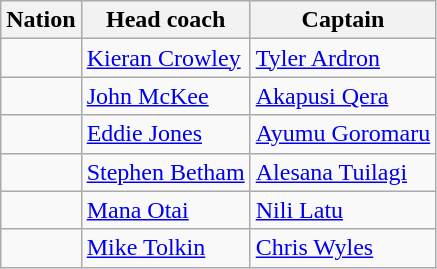<table class="wikitable">
<tr>
<th>Nation</th>
<th>Head coach</th>
<th>Captain</th>
</tr>
<tr>
<td></td>
<td> <a href='#'>Kieran Crowley</a></td>
<td><a href='#'>Tyler Ardron</a></td>
</tr>
<tr>
<td></td>
<td> <a href='#'>John McKee</a></td>
<td><a href='#'>Akapusi Qera</a></td>
</tr>
<tr>
<td></td>
<td> <a href='#'>Eddie Jones</a></td>
<td><a href='#'>Ayumu Goromaru</a></td>
</tr>
<tr>
<td></td>
<td> <a href='#'>Stephen Betham</a></td>
<td><a href='#'>Alesana Tuilagi</a></td>
</tr>
<tr>
<td></td>
<td> <a href='#'>Mana Otai</a></td>
<td><a href='#'>Nili Latu</a></td>
</tr>
<tr>
<td></td>
<td> <a href='#'>Mike Tolkin</a></td>
<td><a href='#'>Chris Wyles</a></td>
</tr>
</table>
